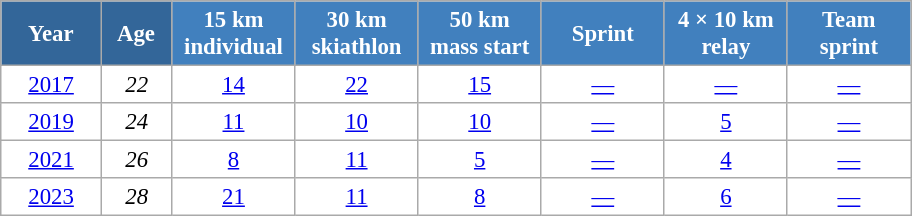<table class="wikitable" style="font-size:95%; text-align:center; border:grey solid 1px; border-collapse:collapse; background:#ffffff;">
<tr>
<th style="background-color:#369; color:white; width:60px;"> Year </th>
<th style="background-color:#369; color:white; width:40px;"> Age </th>
<th style="background-color:#4180be; color:white; width:75px;"> 15 km <br> individual </th>
<th style="background-color:#4180be; color:white; width:75px;"> 30 km <br> skiathlon </th>
<th style="background-color:#4180be; color:white; width:75px;"> 50 km <br> mass start </th>
<th style="background-color:#4180be; color:white; width:75px;"> Sprint </th>
<th style="background-color:#4180be; color:white; width:75px;"> 4 × 10 km <br> relay </th>
<th style="background-color:#4180be; color:white; width:75px;"> Team <br> sprint </th>
</tr>
<tr>
<td><a href='#'>2017</a></td>
<td><em>22</em></td>
<td><a href='#'>14</a></td>
<td><a href='#'>22</a></td>
<td><a href='#'>15</a></td>
<td><a href='#'>—</a></td>
<td><a href='#'>—</a></td>
<td><a href='#'>—</a></td>
</tr>
<tr>
<td><a href='#'>2019</a></td>
<td><em>24</em></td>
<td><a href='#'>11</a></td>
<td><a href='#'>10</a></td>
<td><a href='#'>10</a></td>
<td><a href='#'>—</a></td>
<td><a href='#'>5</a></td>
<td><a href='#'>—</a></td>
</tr>
<tr>
<td><a href='#'>2021</a></td>
<td><em>26</em></td>
<td><a href='#'>8</a></td>
<td><a href='#'>11</a></td>
<td><a href='#'>5</a></td>
<td><a href='#'>—</a></td>
<td><a href='#'>4</a></td>
<td><a href='#'>—</a></td>
</tr>
<tr>
<td><a href='#'>2023</a></td>
<td><em>28</em></td>
<td><a href='#'>21</a></td>
<td><a href='#'>11</a></td>
<td><a href='#'>8</a></td>
<td><a href='#'>—</a></td>
<td><a href='#'>6</a></td>
<td><a href='#'>—</a></td>
</tr>
</table>
